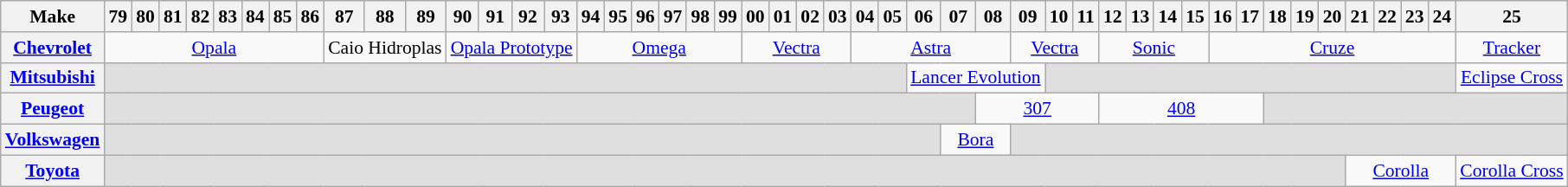<table class="wikitable" style="font-size:90%; text-align:center">
<tr>
<th>Make</th>
<th>79</th>
<th>80</th>
<th>81</th>
<th>82</th>
<th>83</th>
<th>84</th>
<th>85</th>
<th>86</th>
<th>87</th>
<th>88</th>
<th>89</th>
<th>90</th>
<th>91</th>
<th>92</th>
<th>93</th>
<th>94</th>
<th>95</th>
<th>96</th>
<th>97</th>
<th>98</th>
<th>99</th>
<th>00</th>
<th>01</th>
<th>02</th>
<th>03</th>
<th>04</th>
<th>05</th>
<th>06</th>
<th>07</th>
<th>08</th>
<th>09</th>
<th>10</th>
<th>11</th>
<th>12</th>
<th>13</th>
<th>14</th>
<th>15</th>
<th>16</th>
<th>17</th>
<th>18</th>
<th>19</th>
<th>20</th>
<th>21</th>
<th>22</th>
<th>23</th>
<th>24</th>
<th>25</th>
</tr>
<tr>
<th> <a href='#'>Chevrolet</a></th>
<td colspan=8><a href='#'>Opala</a></td>
<td colspan=3>Caio Hidroplas</td>
<td colspan="4"><a href='#'>Opala Prototype</a></td>
<td colspan=6><a href='#'>Omega</a></td>
<td colspan=4><a href='#'>Vectra</a></td>
<td colspan=5><a href='#'>Astra</a></td>
<td colspan=3><a href='#'>Vectra</a></td>
<td colspan=4><a href='#'>Sonic</a></td>
<td colspan=9><a href='#'>Cruze</a></td>
<td><a href='#'>Tracker</a></td>
</tr>
<tr>
<th> <a href='#'>Mitsubishi</a></th>
<td style="background:#dfdfdf;" colspan="27"></td>
<td colspan=4><a href='#'>Lancer Evolution</a></td>
<td style="background:#dfdfdf;" colspan="15"></td>
<td><a href='#'>Eclipse Cross</a></td>
</tr>
<tr>
<th> <a href='#'>Peugeot</a></th>
<td style="background:#dfdfdf;" colspan="29"></td>
<td colspan=4><a href='#'>307</a></td>
<td colspan=6><a href='#'>408</a></td>
<td style="background:#dfdfdf;" colspan="8"></td>
</tr>
<tr>
<th> <a href='#'>Volkswagen</a></th>
<td style="background:#dfdfdf;" colspan="28"></td>
<td colspan=2><a href='#'>Bora</a></td>
<td style="background:#dfdfdf;" colspan="17"></td>
</tr>
<tr>
<th> <a href='#'>Toyota</a></th>
<td style="background:#dfdfdf;" colspan="42"></td>
<td colspan=4><a href='#'>Corolla</a></td>
<td><a href='#'>Corolla Cross</a></td>
</tr>
</table>
